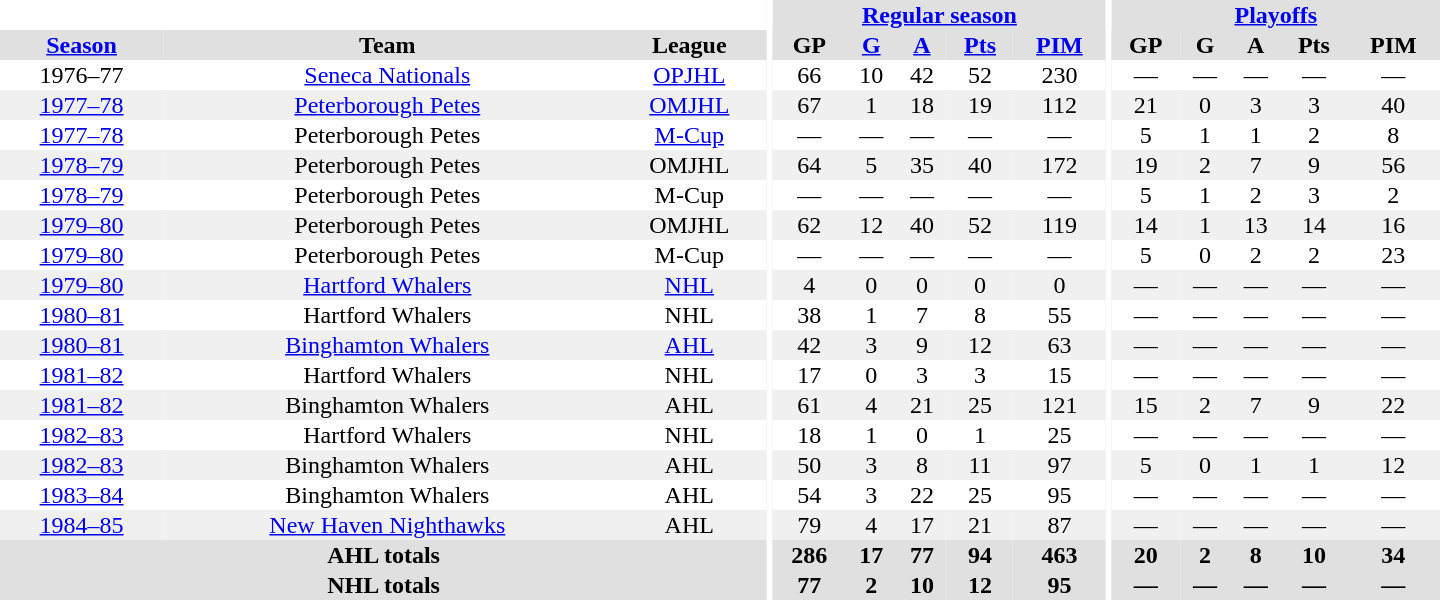<table border="0" cellpadding="1" cellspacing="0" style="text-align:center; width:60em">
<tr bgcolor="#e0e0e0">
<th colspan="3" bgcolor="#ffffff"></th>
<th rowspan="100" bgcolor="#ffffff"></th>
<th colspan="5"><a href='#'>Regular season</a></th>
<th rowspan="100" bgcolor="#ffffff"></th>
<th colspan="5"><a href='#'>Playoffs</a></th>
</tr>
<tr bgcolor="#e0e0e0">
<th><a href='#'>Season</a></th>
<th>Team</th>
<th>League</th>
<th>GP</th>
<th><a href='#'>G</a></th>
<th><a href='#'>A</a></th>
<th><a href='#'>Pts</a></th>
<th><a href='#'>PIM</a></th>
<th>GP</th>
<th>G</th>
<th>A</th>
<th>Pts</th>
<th>PIM</th>
</tr>
<tr>
<td>1976–77</td>
<td><a href='#'>Seneca Nationals</a></td>
<td><a href='#'>OPJHL</a></td>
<td>66</td>
<td>10</td>
<td>42</td>
<td>52</td>
<td>230</td>
<td>—</td>
<td>—</td>
<td>—</td>
<td>—</td>
<td>—</td>
</tr>
<tr bgcolor="#f0f0f0">
<td><a href='#'>1977–78</a></td>
<td><a href='#'>Peterborough Petes</a></td>
<td><a href='#'>OMJHL</a></td>
<td>67</td>
<td>1</td>
<td>18</td>
<td>19</td>
<td>112</td>
<td>21</td>
<td>0</td>
<td>3</td>
<td>3</td>
<td>40</td>
</tr>
<tr>
<td><a href='#'>1977–78</a></td>
<td>Peterborough Petes</td>
<td><a href='#'>M-Cup</a></td>
<td>—</td>
<td>—</td>
<td>—</td>
<td>—</td>
<td>—</td>
<td>5</td>
<td>1</td>
<td>1</td>
<td>2</td>
<td>8</td>
</tr>
<tr bgcolor="#f0f0f0">
<td><a href='#'>1978–79</a></td>
<td>Peterborough Petes</td>
<td>OMJHL</td>
<td>64</td>
<td>5</td>
<td>35</td>
<td>40</td>
<td>172</td>
<td>19</td>
<td>2</td>
<td>7</td>
<td>9</td>
<td>56</td>
</tr>
<tr>
<td><a href='#'>1978–79</a></td>
<td>Peterborough Petes</td>
<td>M-Cup</td>
<td>—</td>
<td>—</td>
<td>—</td>
<td>—</td>
<td>—</td>
<td>5</td>
<td>1</td>
<td>2</td>
<td>3</td>
<td>2</td>
</tr>
<tr bgcolor="#f0f0f0">
<td><a href='#'>1979–80</a></td>
<td>Peterborough Petes</td>
<td>OMJHL</td>
<td>62</td>
<td>12</td>
<td>40</td>
<td>52</td>
<td>119</td>
<td>14</td>
<td>1</td>
<td>13</td>
<td>14</td>
<td>16</td>
</tr>
<tr>
<td><a href='#'>1979–80</a></td>
<td>Peterborough Petes</td>
<td>M-Cup</td>
<td>—</td>
<td>—</td>
<td>—</td>
<td>—</td>
<td>—</td>
<td>5</td>
<td>0</td>
<td>2</td>
<td>2</td>
<td>23</td>
</tr>
<tr bgcolor="#f0f0f0">
<td><a href='#'>1979–80</a></td>
<td><a href='#'>Hartford Whalers</a></td>
<td><a href='#'>NHL</a></td>
<td>4</td>
<td>0</td>
<td>0</td>
<td>0</td>
<td>0</td>
<td>—</td>
<td>—</td>
<td>—</td>
<td>—</td>
<td>—</td>
</tr>
<tr>
<td><a href='#'>1980–81</a></td>
<td>Hartford Whalers</td>
<td>NHL</td>
<td>38</td>
<td>1</td>
<td>7</td>
<td>8</td>
<td>55</td>
<td>—</td>
<td>—</td>
<td>—</td>
<td>—</td>
<td>—</td>
</tr>
<tr bgcolor="#f0f0f0">
<td><a href='#'>1980–81</a></td>
<td><a href='#'>Binghamton Whalers</a></td>
<td><a href='#'>AHL</a></td>
<td>42</td>
<td>3</td>
<td>9</td>
<td>12</td>
<td>63</td>
<td>—</td>
<td>—</td>
<td>—</td>
<td>—</td>
<td>—</td>
</tr>
<tr>
<td><a href='#'>1981–82</a></td>
<td>Hartford Whalers</td>
<td>NHL</td>
<td>17</td>
<td>0</td>
<td>3</td>
<td>3</td>
<td>15</td>
<td>—</td>
<td>—</td>
<td>—</td>
<td>—</td>
<td>—</td>
</tr>
<tr bgcolor="#f0f0f0">
<td><a href='#'>1981–82</a></td>
<td>Binghamton Whalers</td>
<td>AHL</td>
<td>61</td>
<td>4</td>
<td>21</td>
<td>25</td>
<td>121</td>
<td>15</td>
<td>2</td>
<td>7</td>
<td>9</td>
<td>22</td>
</tr>
<tr>
<td><a href='#'>1982–83</a></td>
<td>Hartford Whalers</td>
<td>NHL</td>
<td>18</td>
<td>1</td>
<td>0</td>
<td>1</td>
<td>25</td>
<td>—</td>
<td>—</td>
<td>—</td>
<td>—</td>
<td>—</td>
</tr>
<tr bgcolor="#f0f0f0">
<td><a href='#'>1982–83</a></td>
<td>Binghamton Whalers</td>
<td>AHL</td>
<td>50</td>
<td>3</td>
<td>8</td>
<td>11</td>
<td>97</td>
<td>5</td>
<td>0</td>
<td>1</td>
<td>1</td>
<td>12</td>
</tr>
<tr>
<td><a href='#'>1983–84</a></td>
<td>Binghamton Whalers</td>
<td>AHL</td>
<td>54</td>
<td>3</td>
<td>22</td>
<td>25</td>
<td>95</td>
<td>—</td>
<td>—</td>
<td>—</td>
<td>—</td>
<td>—</td>
</tr>
<tr bgcolor="#f0f0f0">
<td><a href='#'>1984–85</a></td>
<td><a href='#'>New Haven Nighthawks</a></td>
<td>AHL</td>
<td>79</td>
<td>4</td>
<td>17</td>
<td>21</td>
<td>87</td>
<td>—</td>
<td>—</td>
<td>—</td>
<td>—</td>
<td>—</td>
</tr>
<tr bgcolor="#e0e0e0">
<th colspan="3">AHL totals</th>
<th>286</th>
<th>17</th>
<th>77</th>
<th>94</th>
<th>463</th>
<th>20</th>
<th>2</th>
<th>8</th>
<th>10</th>
<th>34</th>
</tr>
<tr bgcolor="#e0e0e0">
<th colspan="3">NHL totals</th>
<th>77</th>
<th>2</th>
<th>10</th>
<th>12</th>
<th>95</th>
<th>—</th>
<th>—</th>
<th>—</th>
<th>—</th>
<th>—</th>
</tr>
</table>
